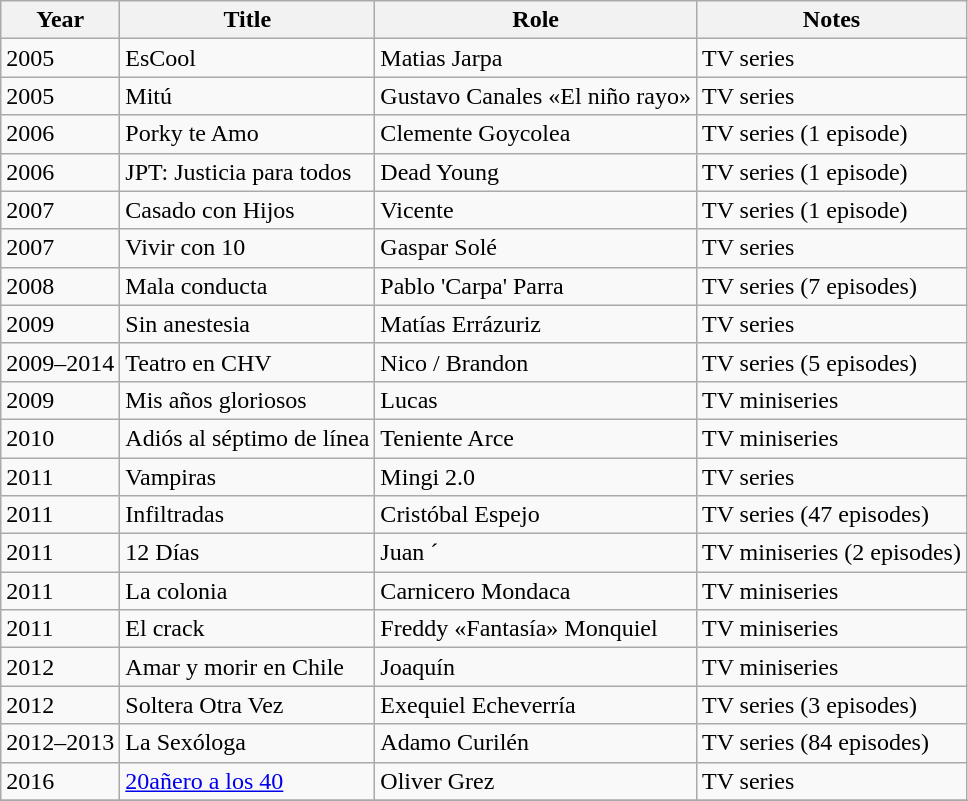<table class="wikitable plainrowheaders sortable">
<tr>
<th scope="col">Year</th>
<th scope="col">Title</th>
<th scope="col">Role</th>
<th scope="col" class="unsortable">Notes</th>
</tr>
<tr>
<td>2005</td>
<td>EsCool</td>
<td>Matias Jarpa</td>
<td>TV series</td>
</tr>
<tr>
<td>2005</td>
<td>Mitú</td>
<td>Gustavo Canales «El niño rayo»</td>
<td>TV series</td>
</tr>
<tr>
<td>2006</td>
<td>Porky te Amo</td>
<td>Clemente Goycolea</td>
<td>TV series (1 episode)</td>
</tr>
<tr>
<td>2006</td>
<td>JPT: Justicia para todos</td>
<td>Dead Young</td>
<td>TV series (1 episode)</td>
</tr>
<tr>
<td>2007</td>
<td>Casado con Hijos</td>
<td>Vicente</td>
<td>TV series (1 episode)</td>
</tr>
<tr>
<td>2007</td>
<td>Vivir con 10</td>
<td>Gaspar Solé</td>
<td>TV series</td>
</tr>
<tr>
<td>2008</td>
<td>Mala conducta</td>
<td>Pablo 'Carpa' Parra</td>
<td>TV series (7 episodes)</td>
</tr>
<tr>
<td>2009</td>
<td>Sin anestesia</td>
<td>Matías Errázuriz</td>
<td>TV series</td>
</tr>
<tr>
<td>2009–2014</td>
<td>Teatro en CHV</td>
<td>Nico / Brandon</td>
<td>TV series (5 episodes)</td>
</tr>
<tr>
<td>2009</td>
<td>Mis años gloriosos</td>
<td>Lucas</td>
<td>TV miniseries</td>
</tr>
<tr>
<td>2010</td>
<td>Adiós al séptimo de línea</td>
<td>Teniente Arce</td>
<td>TV miniseries</td>
</tr>
<tr>
<td>2011</td>
<td>Vampiras</td>
<td>Mingi 2.0</td>
<td>TV series</td>
</tr>
<tr>
<td>2011</td>
<td>Infiltradas</td>
<td>Cristóbal Espejo</td>
<td>TV series (47 episodes)</td>
</tr>
<tr>
<td>2011</td>
<td>12 Días</td>
<td>Juan ´</td>
<td>TV miniseries (2 episodes)</td>
</tr>
<tr>
<td>2011</td>
<td>La colonia</td>
<td>Carnicero Mondaca</td>
<td>TV miniseries</td>
</tr>
<tr>
<td>2011</td>
<td>El crack</td>
<td>Freddy «Fantasía» Monquiel</td>
<td>TV miniseries</td>
</tr>
<tr>
<td>2012</td>
<td>Amar y morir en Chile</td>
<td>Joaquín</td>
<td>TV miniseries</td>
</tr>
<tr>
<td>2012</td>
<td>Soltera Otra Vez</td>
<td>Exequiel Echeverría</td>
<td>TV series (3 episodes)</td>
</tr>
<tr>
<td>2012–2013</td>
<td>La Sexóloga</td>
<td>Adamo Curilén</td>
<td>TV series (84 episodes)</td>
</tr>
<tr>
<td>2016</td>
<td><a href='#'>20añero a los 40</a></td>
<td>Oliver Grez</td>
<td>TV series</td>
</tr>
<tr>
</tr>
</table>
